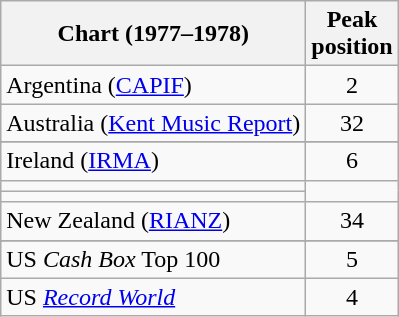<table class="wikitable sortable">
<tr>
<th>Chart (1977–1978)</th>
<th>Peak<br>position</th>
</tr>
<tr>
<td>Argentina (<a href='#'>CAPIF</a>)</td>
<td style="text-align:center;">2</td>
</tr>
<tr>
<td>Australia (<a href='#'>Kent Music Report</a>)</td>
<td style="text-align:center;">32</td>
</tr>
<tr>
</tr>
<tr>
</tr>
<tr>
<td>Ireland (<a href='#'>IRMA</a>)</td>
<td style="text-align:center;">6</td>
</tr>
<tr>
<td></td>
</tr>
<tr>
<td></td>
</tr>
<tr>
<td>New Zealand (<a href='#'>RIANZ</a>)</td>
<td style="text-align:center;">34</td>
</tr>
<tr>
</tr>
<tr>
</tr>
<tr>
</tr>
<tr>
<td>US <em>Cash Box</em> Top 100</td>
<td style="text-align:center;">5</td>
</tr>
<tr>
<td>US <em><a href='#'>Record World</a></em></td>
<td style="text-align:center;">4</td>
</tr>
</table>
